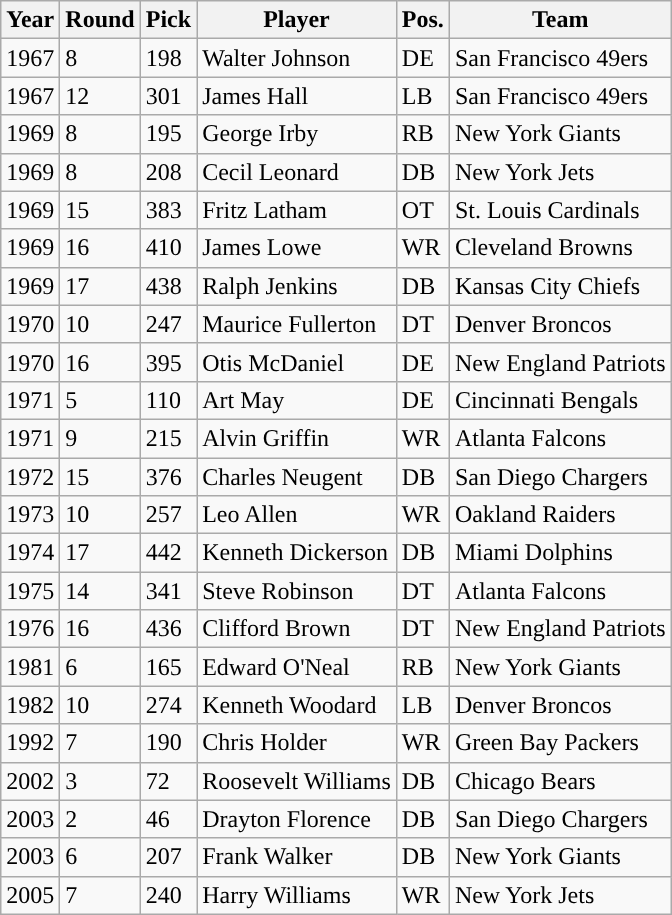<table class="wikitable sortable"; style= "text-align: ">
<tr>
<th width=px>Year</th>
<th width=px>Round</th>
<th width=px>Pick</th>
<th width=px>Player</th>
<th width=px>Pos.</th>
<th width=px>Team</th>
</tr>
<tr>
<td>1967</td>
<td>8</td>
<td>198</td>
<td>Walter Johnson</td>
<td>DE</td>
<td>San Francisco 49ers</td>
</tr>
<tr>
<td>1967</td>
<td>12</td>
<td>301</td>
<td>James Hall</td>
<td>LB</td>
<td>San Francisco 49ers</td>
</tr>
<tr>
<td>1969</td>
<td>8</td>
<td>195</td>
<td>George Irby</td>
<td>RB</td>
<td>New York Giants</td>
</tr>
<tr>
<td>1969</td>
<td>8</td>
<td>208</td>
<td>Cecil Leonard</td>
<td>DB</td>
<td>New York Jets</td>
</tr>
<tr>
<td>1969</td>
<td>15</td>
<td>383</td>
<td>Fritz Latham</td>
<td>OT</td>
<td>St. Louis Cardinals</td>
</tr>
<tr>
<td>1969</td>
<td>16</td>
<td>410</td>
<td>James Lowe</td>
<td>WR</td>
<td>Cleveland Browns</td>
</tr>
<tr>
<td>1969</td>
<td>17</td>
<td>438</td>
<td>Ralph Jenkins</td>
<td>DB</td>
<td>Kansas City Chiefs</td>
</tr>
<tr>
<td>1970</td>
<td>10</td>
<td>247</td>
<td>Maurice Fullerton</td>
<td>DT</td>
<td>Denver Broncos</td>
</tr>
<tr>
<td>1970</td>
<td>16</td>
<td>395</td>
<td>Otis McDaniel</td>
<td>DE</td>
<td>New England Patriots</td>
</tr>
<tr>
<td>1971</td>
<td>5</td>
<td>110</td>
<td>Art May</td>
<td>DE</td>
<td>Cincinnati Bengals</td>
</tr>
<tr>
<td>1971</td>
<td>9</td>
<td>215</td>
<td>Alvin Griffin</td>
<td>WR</td>
<td>Atlanta Falcons</td>
</tr>
<tr>
<td>1972</td>
<td>15</td>
<td>376</td>
<td>Charles Neugent</td>
<td>DB</td>
<td>San Diego Chargers</td>
</tr>
<tr>
<td>1973</td>
<td>10</td>
<td>257</td>
<td>Leo Allen</td>
<td>WR</td>
<td>Oakland Raiders</td>
</tr>
<tr>
<td>1974</td>
<td>17</td>
<td>442</td>
<td>Kenneth Dickerson</td>
<td>DB</td>
<td>Miami Dolphins</td>
</tr>
<tr>
<td>1975</td>
<td>14</td>
<td>341</td>
<td>Steve Robinson</td>
<td>DT</td>
<td>Atlanta Falcons</td>
</tr>
<tr>
<td>1976</td>
<td>16</td>
<td>436</td>
<td>Clifford Brown</td>
<td>DT</td>
<td>New England Patriots</td>
</tr>
<tr>
<td>1981</td>
<td>6</td>
<td>165</td>
<td>Edward O'Neal</td>
<td>RB</td>
<td>New York Giants</td>
</tr>
<tr>
<td>1982</td>
<td>10</td>
<td>274</td>
<td>Kenneth Woodard</td>
<td>LB</td>
<td>Denver Broncos</td>
</tr>
<tr>
<td>1992</td>
<td>7</td>
<td>190</td>
<td>Chris Holder</td>
<td>WR</td>
<td>Green Bay Packers</td>
</tr>
<tr>
<td>2002</td>
<td>3</td>
<td>72</td>
<td>Roosevelt Williams</td>
<td>DB</td>
<td>Chicago Bears</td>
</tr>
<tr>
<td>2003</td>
<td>2</td>
<td>46</td>
<td>Drayton Florence</td>
<td>DB</td>
<td>San Diego Chargers</td>
</tr>
<tr>
<td>2003</td>
<td>6</td>
<td>207</td>
<td>Frank Walker</td>
<td>DB</td>
<td>New York Giants</td>
</tr>
<tr>
<td>2005</td>
<td>7</td>
<td>240</td>
<td>Harry Williams</td>
<td>WR</td>
<td>New York Jets</td>
</tr>
</table>
